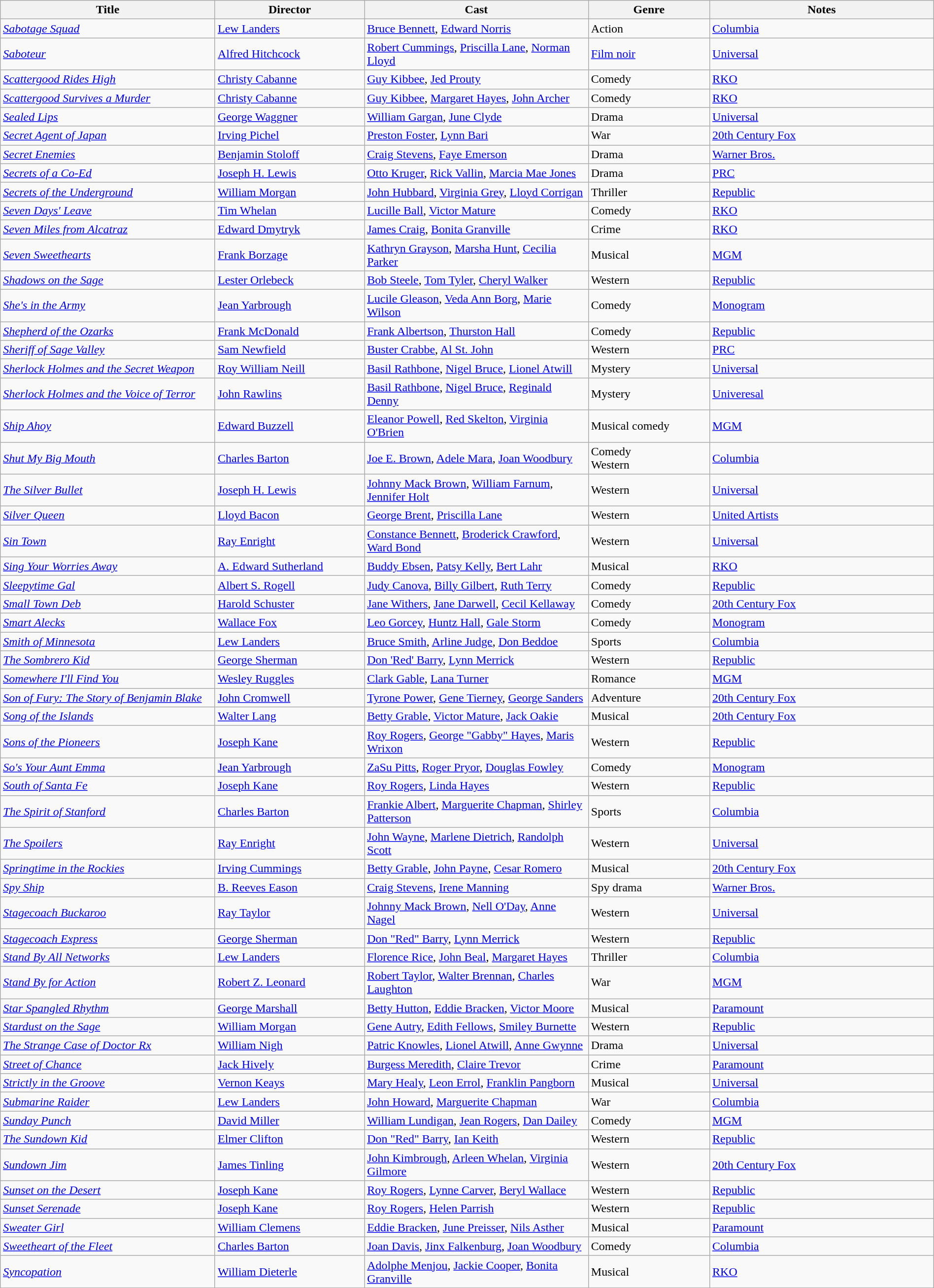<table class="wikitable" style="width:100%;">
<tr>
<th style="width:23%;">Title</th>
<th style="width:16%;">Director</th>
<th style="width:24%;">Cast</th>
<th style="width:13%;">Genre</th>
<th style="width:24%;">Notes</th>
</tr>
<tr>
<td><em><a href='#'>Sabotage Squad</a></em></td>
<td><a href='#'>Lew Landers</a></td>
<td><a href='#'>Bruce Bennett</a>, <a href='#'>Edward Norris</a></td>
<td>Action</td>
<td><a href='#'>Columbia</a></td>
</tr>
<tr>
<td><em><a href='#'>Saboteur</a></em></td>
<td><a href='#'>Alfred Hitchcock</a></td>
<td><a href='#'>Robert Cummings</a>, <a href='#'>Priscilla Lane</a>, <a href='#'>Norman Lloyd</a></td>
<td><a href='#'>Film noir</a></td>
<td><a href='#'>Universal</a></td>
</tr>
<tr>
<td><em><a href='#'>Scattergood Rides High</a></em></td>
<td><a href='#'>Christy Cabanne</a></td>
<td><a href='#'>Guy Kibbee</a>, <a href='#'>Jed Prouty</a></td>
<td>Comedy</td>
<td><a href='#'>RKO</a></td>
</tr>
<tr>
<td><em><a href='#'>Scattergood Survives a Murder</a></em></td>
<td><a href='#'>Christy Cabanne</a></td>
<td><a href='#'>Guy Kibbee</a>, <a href='#'>Margaret Hayes</a>, <a href='#'>John Archer</a></td>
<td>Comedy</td>
<td><a href='#'>RKO</a></td>
</tr>
<tr>
<td><em><a href='#'>Sealed Lips</a></em></td>
<td><a href='#'>George Waggner</a></td>
<td><a href='#'>William Gargan</a>, <a href='#'>June Clyde</a></td>
<td>Drama</td>
<td><a href='#'>Universal</a></td>
</tr>
<tr>
<td><em><a href='#'>Secret Agent of Japan</a></em></td>
<td><a href='#'>Irving Pichel</a></td>
<td><a href='#'>Preston Foster</a>, <a href='#'>Lynn Bari</a></td>
<td>War</td>
<td><a href='#'>20th Century Fox</a></td>
</tr>
<tr>
<td><em><a href='#'>Secret Enemies</a></em></td>
<td><a href='#'>Benjamin Stoloff</a></td>
<td><a href='#'>Craig Stevens</a>, <a href='#'>Faye Emerson</a></td>
<td>Drama</td>
<td><a href='#'>Warner Bros.</a></td>
</tr>
<tr>
<td><em><a href='#'>Secrets of a Co-Ed</a></em></td>
<td><a href='#'>Joseph H. Lewis</a></td>
<td><a href='#'>Otto Kruger</a>, <a href='#'>Rick Vallin</a>, <a href='#'>Marcia Mae Jones</a></td>
<td>Drama</td>
<td><a href='#'>PRC</a></td>
</tr>
<tr>
<td><em><a href='#'>Secrets of the Underground</a></em></td>
<td><a href='#'>William Morgan</a></td>
<td><a href='#'>John Hubbard</a>, <a href='#'>Virginia Grey</a>, <a href='#'>Lloyd Corrigan</a></td>
<td>Thriller</td>
<td><a href='#'>Republic</a></td>
</tr>
<tr>
<td><em><a href='#'>Seven Days' Leave</a></em></td>
<td><a href='#'>Tim Whelan</a></td>
<td><a href='#'>Lucille Ball</a>, <a href='#'>Victor Mature</a></td>
<td>Comedy</td>
<td><a href='#'>RKO</a></td>
</tr>
<tr>
<td><em><a href='#'>Seven Miles from Alcatraz</a></em></td>
<td><a href='#'>Edward Dmytryk</a></td>
<td><a href='#'>James Craig</a>, <a href='#'>Bonita Granville</a></td>
<td>Crime</td>
<td><a href='#'>RKO</a></td>
</tr>
<tr>
<td><em><a href='#'>Seven Sweethearts</a></em></td>
<td><a href='#'>Frank Borzage</a></td>
<td><a href='#'>Kathryn Grayson</a>, <a href='#'>Marsha Hunt</a>, <a href='#'>Cecilia Parker</a></td>
<td>Musical</td>
<td><a href='#'>MGM</a></td>
</tr>
<tr>
<td><em><a href='#'>Shadows on the Sage</a></em></td>
<td><a href='#'>Lester Orlebeck</a></td>
<td><a href='#'>Bob Steele</a>, <a href='#'>Tom Tyler</a>, <a href='#'>Cheryl Walker</a></td>
<td>Western</td>
<td><a href='#'>Republic</a></td>
</tr>
<tr>
<td><em><a href='#'>She's in the Army</a></em></td>
<td><a href='#'>Jean Yarbrough</a></td>
<td><a href='#'>Lucile Gleason</a>, <a href='#'>Veda Ann Borg</a>, <a href='#'>Marie Wilson</a></td>
<td>Comedy</td>
<td><a href='#'>Monogram</a></td>
</tr>
<tr>
<td><em><a href='#'>Shepherd of the Ozarks</a></em></td>
<td><a href='#'>Frank McDonald</a></td>
<td><a href='#'>Frank Albertson</a>, <a href='#'>Thurston Hall</a></td>
<td>Comedy</td>
<td><a href='#'>Republic</a></td>
</tr>
<tr>
<td><em><a href='#'>Sheriff of Sage Valley</a></em></td>
<td><a href='#'>Sam Newfield</a></td>
<td><a href='#'>Buster Crabbe</a>, <a href='#'>Al St. John</a></td>
<td>Western</td>
<td><a href='#'>PRC</a></td>
</tr>
<tr>
<td><em><a href='#'>Sherlock Holmes and the Secret Weapon</a></em></td>
<td><a href='#'>Roy William Neill</a></td>
<td><a href='#'>Basil Rathbone</a>, <a href='#'>Nigel Bruce</a>, <a href='#'>Lionel Atwill</a></td>
<td>Mystery</td>
<td><a href='#'>Universal</a></td>
</tr>
<tr>
<td><em><a href='#'>Sherlock Holmes and the Voice of Terror</a></em></td>
<td><a href='#'>John Rawlins</a></td>
<td><a href='#'>Basil Rathbone</a>, <a href='#'>Nigel Bruce</a>, <a href='#'>Reginald Denny</a></td>
<td>Mystery</td>
<td><a href='#'>Univeresal</a></td>
</tr>
<tr>
<td><em><a href='#'>Ship Ahoy</a></em></td>
<td><a href='#'>Edward Buzzell</a></td>
<td><a href='#'>Eleanor Powell</a>, <a href='#'>Red Skelton</a>, <a href='#'>Virginia O'Brien</a></td>
<td>Musical comedy</td>
<td><a href='#'>MGM</a></td>
</tr>
<tr>
<td><em><a href='#'>Shut My Big Mouth</a></em></td>
<td><a href='#'>Charles Barton</a></td>
<td><a href='#'>Joe E. Brown</a>, <a href='#'>Adele Mara</a>, <a href='#'>Joan Woodbury</a></td>
<td>Comedy<br>Western</td>
<td><a href='#'>Columbia</a></td>
</tr>
<tr>
<td><em><a href='#'>The Silver Bullet</a></em></td>
<td><a href='#'>Joseph H. Lewis</a></td>
<td><a href='#'>Johnny Mack Brown</a>, <a href='#'>William Farnum</a>, <a href='#'>Jennifer Holt</a></td>
<td>Western</td>
<td><a href='#'>Universal</a></td>
</tr>
<tr>
<td><em><a href='#'>Silver Queen</a></em></td>
<td><a href='#'>Lloyd Bacon</a></td>
<td><a href='#'>George Brent</a>, <a href='#'>Priscilla Lane</a></td>
<td>Western</td>
<td><a href='#'>United Artists</a></td>
</tr>
<tr>
<td><em><a href='#'>Sin Town</a></em></td>
<td><a href='#'>Ray Enright</a></td>
<td><a href='#'>Constance Bennett</a>, <a href='#'>Broderick Crawford</a>, <a href='#'>Ward Bond</a></td>
<td>Western</td>
<td><a href='#'>Universal</a></td>
</tr>
<tr>
<td><em><a href='#'>Sing Your Worries Away</a></em></td>
<td><a href='#'>A. Edward Sutherland</a></td>
<td><a href='#'>Buddy Ebsen</a>, <a href='#'>Patsy Kelly</a>, <a href='#'>Bert Lahr</a></td>
<td>Musical</td>
<td><a href='#'>RKO</a></td>
</tr>
<tr>
<td><em><a href='#'>Sleepytime Gal</a></em></td>
<td><a href='#'>Albert S. Rogell</a></td>
<td><a href='#'>Judy Canova</a>, <a href='#'>Billy Gilbert</a>, <a href='#'>Ruth Terry</a></td>
<td>Comedy</td>
<td><a href='#'>Republic</a></td>
</tr>
<tr>
<td><em><a href='#'>Small Town Deb</a></em></td>
<td><a href='#'>Harold Schuster</a></td>
<td><a href='#'>Jane Withers</a>, <a href='#'>Jane Darwell</a>, <a href='#'>Cecil Kellaway</a></td>
<td>Comedy</td>
<td><a href='#'>20th Century Fox</a></td>
</tr>
<tr>
<td><em><a href='#'>Smart Alecks</a></em></td>
<td><a href='#'>Wallace Fox</a></td>
<td><a href='#'>Leo Gorcey</a>, <a href='#'>Huntz Hall</a>, <a href='#'>Gale Storm</a></td>
<td>Comedy</td>
<td><a href='#'>Monogram</a></td>
</tr>
<tr>
<td><em><a href='#'>Smith of Minnesota</a></em></td>
<td><a href='#'>Lew Landers</a></td>
<td><a href='#'>Bruce Smith</a>, <a href='#'>Arline Judge</a>, <a href='#'>Don Beddoe</a></td>
<td>Sports</td>
<td><a href='#'>Columbia</a></td>
</tr>
<tr>
<td><em><a href='#'>The Sombrero Kid</a></em></td>
<td><a href='#'>George Sherman</a></td>
<td><a href='#'>Don 'Red' Barry</a>, <a href='#'>Lynn Merrick</a></td>
<td>Western</td>
<td><a href='#'>Republic</a></td>
</tr>
<tr>
<td><em><a href='#'>Somewhere I'll Find You</a></em></td>
<td><a href='#'>Wesley Ruggles</a></td>
<td><a href='#'>Clark Gable</a>, <a href='#'>Lana Turner</a></td>
<td>Romance</td>
<td><a href='#'>MGM</a></td>
</tr>
<tr>
<td><em><a href='#'>Son of Fury: The Story of Benjamin Blake</a></em></td>
<td><a href='#'>John Cromwell</a></td>
<td><a href='#'>Tyrone Power</a>, <a href='#'>Gene Tierney</a>, <a href='#'>George Sanders</a></td>
<td>Adventure</td>
<td><a href='#'>20th Century Fox</a></td>
</tr>
<tr>
<td><em><a href='#'>Song of the Islands</a></em></td>
<td><a href='#'>Walter Lang</a></td>
<td><a href='#'>Betty Grable</a>, <a href='#'>Victor Mature</a>, <a href='#'>Jack Oakie</a></td>
<td>Musical</td>
<td><a href='#'>20th Century Fox</a></td>
</tr>
<tr>
<td><em><a href='#'>Sons of the Pioneers</a></em></td>
<td><a href='#'>Joseph Kane</a></td>
<td><a href='#'>Roy Rogers</a>, <a href='#'>George "Gabby" Hayes</a>, <a href='#'>Maris Wrixon</a></td>
<td>Western</td>
<td><a href='#'>Republic</a></td>
</tr>
<tr>
<td><em><a href='#'>So's Your Aunt Emma</a></em></td>
<td><a href='#'>Jean Yarbrough</a></td>
<td><a href='#'>ZaSu Pitts</a>, <a href='#'>Roger Pryor</a>, <a href='#'>Douglas Fowley</a></td>
<td>Comedy</td>
<td><a href='#'>Monogram</a></td>
</tr>
<tr>
<td><em><a href='#'>South of Santa Fe</a></em></td>
<td><a href='#'>Joseph Kane</a></td>
<td><a href='#'>Roy Rogers</a>, <a href='#'>Linda Hayes</a></td>
<td>Western</td>
<td><a href='#'>Republic</a></td>
</tr>
<tr>
<td><em><a href='#'>The Spirit of Stanford</a></em></td>
<td><a href='#'>Charles Barton</a></td>
<td><a href='#'>Frankie Albert</a>, <a href='#'>Marguerite Chapman</a>, <a href='#'>Shirley Patterson</a></td>
<td>Sports</td>
<td><a href='#'>Columbia</a></td>
</tr>
<tr>
<td><em><a href='#'>The Spoilers</a></em></td>
<td><a href='#'>Ray Enright</a></td>
<td><a href='#'>John Wayne</a>, <a href='#'>Marlene Dietrich</a>, <a href='#'>Randolph Scott</a></td>
<td>Western</td>
<td><a href='#'>Universal</a></td>
</tr>
<tr>
<td><em><a href='#'>Springtime in the Rockies</a></em></td>
<td><a href='#'>Irving Cummings</a></td>
<td><a href='#'>Betty Grable</a>, <a href='#'>John Payne</a>, <a href='#'>Cesar Romero</a></td>
<td>Musical</td>
<td><a href='#'>20th Century Fox</a></td>
</tr>
<tr>
<td><em><a href='#'>Spy Ship</a></em></td>
<td><a href='#'>B. Reeves Eason</a></td>
<td><a href='#'>Craig Stevens</a>, <a href='#'>Irene Manning</a></td>
<td>Spy drama</td>
<td><a href='#'>Warner Bros.</a></td>
</tr>
<tr>
<td><em><a href='#'>Stagecoach Buckaroo</a></em></td>
<td><a href='#'>Ray Taylor</a></td>
<td><a href='#'>Johnny Mack Brown</a>, <a href='#'>Nell O'Day</a>, <a href='#'>Anne Nagel</a></td>
<td>Western</td>
<td><a href='#'>Universal</a></td>
</tr>
<tr>
<td><em><a href='#'>Stagecoach Express</a></em></td>
<td><a href='#'>George Sherman</a></td>
<td><a href='#'>Don "Red" Barry</a>, <a href='#'>Lynn Merrick</a></td>
<td>Western</td>
<td><a href='#'>Republic</a></td>
</tr>
<tr>
<td><em><a href='#'>Stand By All Networks</a></em></td>
<td><a href='#'>Lew Landers</a></td>
<td><a href='#'>Florence Rice</a>, <a href='#'>John Beal</a>, <a href='#'>Margaret Hayes</a></td>
<td>Thriller</td>
<td><a href='#'>Columbia</a></td>
</tr>
<tr>
<td><em><a href='#'>Stand By for Action</a></em></td>
<td><a href='#'>Robert Z. Leonard</a></td>
<td><a href='#'>Robert Taylor</a>, <a href='#'>Walter Brennan</a>, <a href='#'>Charles Laughton</a></td>
<td>War</td>
<td><a href='#'>MGM</a></td>
</tr>
<tr>
<td><em><a href='#'>Star Spangled Rhythm</a></em></td>
<td><a href='#'>George Marshall</a></td>
<td><a href='#'>Betty Hutton</a>, <a href='#'>Eddie Bracken</a>, <a href='#'>Victor Moore</a></td>
<td>Musical</td>
<td><a href='#'>Paramount</a></td>
</tr>
<tr>
<td><em><a href='#'>Stardust on the Sage</a></em></td>
<td><a href='#'>William Morgan</a></td>
<td><a href='#'>Gene Autry</a>, <a href='#'>Edith Fellows</a>, <a href='#'>Smiley Burnette</a></td>
<td>Western</td>
<td><a href='#'>Republic</a></td>
</tr>
<tr>
<td><em><a href='#'>The Strange Case of Doctor Rx</a></em></td>
<td><a href='#'>William Nigh</a></td>
<td><a href='#'>Patric Knowles</a>, <a href='#'>Lionel Atwill</a>, <a href='#'>Anne Gwynne</a></td>
<td>Drama</td>
<td><a href='#'>Universal</a></td>
</tr>
<tr>
<td><em><a href='#'>Street of Chance</a></em></td>
<td><a href='#'>Jack Hively</a></td>
<td><a href='#'>Burgess Meredith</a>, <a href='#'>Claire Trevor</a></td>
<td>Crime</td>
<td><a href='#'>Paramount</a></td>
</tr>
<tr>
<td><em><a href='#'>Strictly in the Groove</a></em></td>
<td><a href='#'>Vernon Keays</a></td>
<td><a href='#'>Mary Healy</a>, <a href='#'>Leon Errol</a>, <a href='#'>Franklin Pangborn</a></td>
<td>Musical</td>
<td><a href='#'>Universal</a></td>
</tr>
<tr>
<td><em><a href='#'>Submarine Raider</a></em></td>
<td><a href='#'>Lew Landers</a></td>
<td><a href='#'>John Howard</a>, <a href='#'>Marguerite Chapman</a></td>
<td>War</td>
<td><a href='#'>Columbia</a></td>
</tr>
<tr>
<td><em><a href='#'>Sunday Punch</a></em></td>
<td><a href='#'>David Miller</a></td>
<td><a href='#'>William Lundigan</a>, <a href='#'>Jean Rogers</a>, <a href='#'>Dan Dailey</a></td>
<td>Comedy</td>
<td><a href='#'>MGM</a></td>
</tr>
<tr>
<td><em><a href='#'>The Sundown Kid</a></em></td>
<td><a href='#'>Elmer Clifton</a></td>
<td><a href='#'>Don "Red" Barry</a>, <a href='#'>Ian Keith</a></td>
<td>Western</td>
<td><a href='#'>Republic</a></td>
</tr>
<tr>
<td><em><a href='#'>Sundown Jim</a></em></td>
<td><a href='#'>James Tinling</a></td>
<td><a href='#'>John Kimbrough</a>, <a href='#'>Arleen Whelan</a>, <a href='#'>Virginia Gilmore</a></td>
<td>Western</td>
<td><a href='#'>20th Century Fox</a></td>
</tr>
<tr>
<td><em><a href='#'>Sunset on the Desert</a></em></td>
<td><a href='#'>Joseph Kane</a></td>
<td><a href='#'>Roy Rogers</a>, <a href='#'>Lynne Carver</a>, <a href='#'>Beryl Wallace</a></td>
<td>Western</td>
<td><a href='#'>Republic</a></td>
</tr>
<tr>
<td><em><a href='#'>Sunset Serenade</a></em></td>
<td><a href='#'>Joseph Kane</a></td>
<td><a href='#'>Roy Rogers</a>, <a href='#'>Helen Parrish</a></td>
<td>Western</td>
<td><a href='#'>Republic</a></td>
</tr>
<tr>
<td><em><a href='#'>Sweater Girl</a></em></td>
<td><a href='#'>William Clemens</a></td>
<td><a href='#'>Eddie Bracken</a>, <a href='#'>June Preisser</a>, <a href='#'>Nils Asther</a></td>
<td>Musical</td>
<td><a href='#'>Paramount</a></td>
</tr>
<tr>
<td><em><a href='#'>Sweetheart of the Fleet</a></em></td>
<td><a href='#'>Charles Barton</a></td>
<td><a href='#'>Joan Davis</a>, <a href='#'>Jinx Falkenburg</a>, <a href='#'>Joan Woodbury</a></td>
<td>Comedy</td>
<td><a href='#'>Columbia</a></td>
</tr>
<tr>
<td><em><a href='#'>Syncopation</a></em></td>
<td><a href='#'>William Dieterle</a></td>
<td><a href='#'>Adolphe Menjou</a>, <a href='#'>Jackie Cooper</a>, <a href='#'>Bonita Granville</a></td>
<td>Musical</td>
<td><a href='#'>RKO</a></td>
</tr>
<tr>
</tr>
</table>
